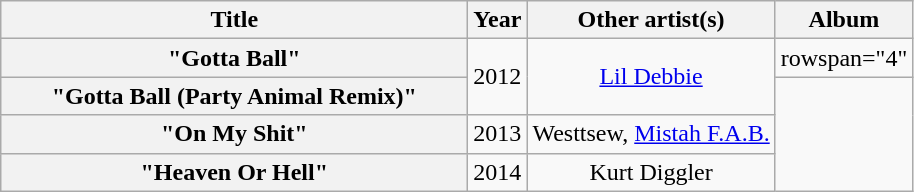<table class="wikitable plainrowheaders" style="text-align:center;">
<tr>
<th scope="col" style="width:19em;">Title</th>
<th scope="col">Year</th>
<th scope="col">Other artist(s)</th>
<th scope="col">Album</th>
</tr>
<tr>
<th scope="row">"Gotta Ball"</th>
<td rowspan="2">2012</td>
<td rowspan="2"><a href='#'>Lil Debbie</a></td>
<td>rowspan="4" </td>
</tr>
<tr>
<th scope="row">"Gotta Ball (Party Animal Remix)"</th>
</tr>
<tr ! scope="row"¦ "Hate u" (The Breakup)>
<th scope="row">"On My Shit"</th>
<td>2013</td>
<td>Westtsew, <a href='#'>Mistah F.A.B.</a></td>
</tr>
<tr>
<th scope="row">"Heaven Or Hell"</th>
<td>2014</td>
<td>Kurt Diggler</td>
</tr>
</table>
